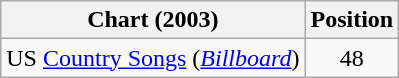<table class="wikitable sortable">
<tr>
<th scope="col">Chart (2003)</th>
<th scope="col">Position</th>
</tr>
<tr>
<td>US <a href='#'>Country Songs</a> (<em><a href='#'>Billboard</a></em>)</td>
<td align="center">48</td>
</tr>
</table>
